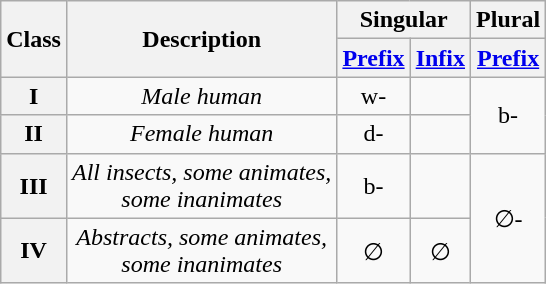<table class="wikitable" style="text-align:center">
<tr>
<th rowspan="2">Class</th>
<th rowspan="2">Description</th>
<th colspan="2">Singular</th>
<th>Plural</th>
</tr>
<tr class=small>
<th><a href='#'>Prefix</a></th>
<th><a href='#'>Infix</a></th>
<th><a href='#'>Prefix</a></th>
</tr>
<tr>
<th>I</th>
<td><em>Male human</em></td>
<td>w-</td>
<td></td>
<td rowspan="2">b-</td>
</tr>
<tr>
<th>II</th>
<td><em>Female human</em></td>
<td>d-</td>
<td></td>
</tr>
<tr>
<th>III</th>
<td><em>All insects, some animates,<br> some inanimates</em></td>
<td>b-</td>
<td></td>
<td rowspan="2">∅-</td>
</tr>
<tr>
<th>IV</th>
<td><em>Abstracts, some animates,<br> some inanimates</em></td>
<td>∅</td>
<td>∅</td>
</tr>
</table>
